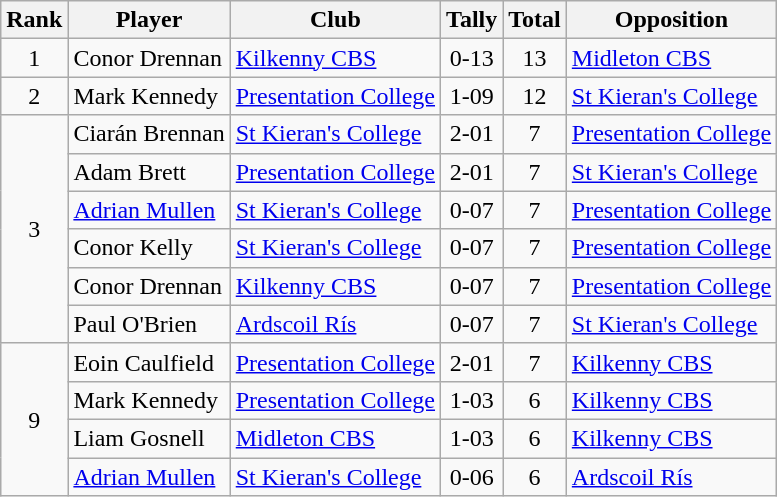<table class="wikitable">
<tr>
<th>Rank</th>
<th>Player</th>
<th>Club</th>
<th>Tally</th>
<th>Total</th>
<th>Opposition</th>
</tr>
<tr>
<td rowspan="1" style="text-align:center;">1</td>
<td>Conor Drennan</td>
<td><a href='#'>Kilkenny CBS</a></td>
<td align=center>0-13</td>
<td align=center>13</td>
<td><a href='#'>Midleton CBS</a></td>
</tr>
<tr>
<td rowspan="1" style="text-align:center;">2</td>
<td>Mark Kennedy</td>
<td><a href='#'>Presentation College</a></td>
<td align=center>1-09</td>
<td align=center>12</td>
<td><a href='#'>St Kieran's College</a></td>
</tr>
<tr>
<td rowspan="6" style="text-align:center;">3</td>
<td>Ciarán Brennan</td>
<td><a href='#'>St Kieran's College</a></td>
<td align=center>2-01</td>
<td align=center>7</td>
<td><a href='#'>Presentation College</a></td>
</tr>
<tr>
<td>Adam Brett</td>
<td><a href='#'>Presentation College</a></td>
<td align=center>2-01</td>
<td align=center>7</td>
<td><a href='#'>St Kieran's College</a></td>
</tr>
<tr>
<td><a href='#'>Adrian Mullen</a></td>
<td><a href='#'>St Kieran's College</a></td>
<td align=center>0-07</td>
<td align=center>7</td>
<td><a href='#'>Presentation College</a></td>
</tr>
<tr>
<td>Conor Kelly</td>
<td><a href='#'>St Kieran's College</a></td>
<td align=center>0-07</td>
<td align=center>7</td>
<td><a href='#'>Presentation College</a></td>
</tr>
<tr>
<td>Conor Drennan</td>
<td><a href='#'>Kilkenny CBS</a></td>
<td align=center>0-07</td>
<td align=center>7</td>
<td><a href='#'>Presentation College</a></td>
</tr>
<tr>
<td>Paul O'Brien</td>
<td><a href='#'>Ardscoil Rís</a></td>
<td align=center>0-07</td>
<td align=center>7</td>
<td><a href='#'>St Kieran's College</a></td>
</tr>
<tr>
<td rowspan="4" style="text-align:center;">9</td>
<td>Eoin Caulfield</td>
<td><a href='#'>Presentation College</a></td>
<td align=center>2-01</td>
<td align=center>7</td>
<td><a href='#'>Kilkenny CBS</a></td>
</tr>
<tr>
<td>Mark Kennedy</td>
<td><a href='#'>Presentation College</a></td>
<td align=center>1-03</td>
<td align=center>6</td>
<td><a href='#'>Kilkenny CBS</a></td>
</tr>
<tr>
<td>Liam Gosnell</td>
<td><a href='#'>Midleton CBS</a></td>
<td align=center>1-03</td>
<td align=center>6</td>
<td><a href='#'>Kilkenny CBS</a></td>
</tr>
<tr>
<td><a href='#'>Adrian Mullen</a></td>
<td><a href='#'>St Kieran's College</a></td>
<td align=center>0-06</td>
<td align=center>6</td>
<td><a href='#'>Ardscoil Rís</a></td>
</tr>
</table>
